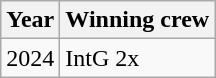<table class="wikitable">
<tr>
<th>Year</th>
<th>Winning crew</th>
</tr>
<tr>
<td>2024</td>
<td>IntG 2x</td>
</tr>
</table>
